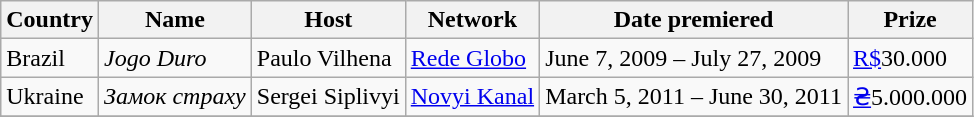<table class="wikitable">
<tr>
<th>Country</th>
<th>Name</th>
<th>Host</th>
<th>Network</th>
<th>Date premiered</th>
<th>Prize</th>
</tr>
<tr>
<td>Brazil</td>
<td><em>Jogo Duro</em></td>
<td>Paulo Vilhena</td>
<td><a href='#'>Rede Globo</a></td>
<td>June 7, 2009 – July 27, 2009</td>
<td><a href='#'>R$</a>30.000</td>
</tr>
<tr>
<td>Ukraine</td>
<td><em>Замок страху</em></td>
<td>Sergei Siplivyi</td>
<td><a href='#'>Novyi Kanal</a></td>
<td>March 5, 2011 – June 30, 2011</td>
<td><a href='#'>₴</a>5.000.000</td>
</tr>
<tr>
</tr>
</table>
